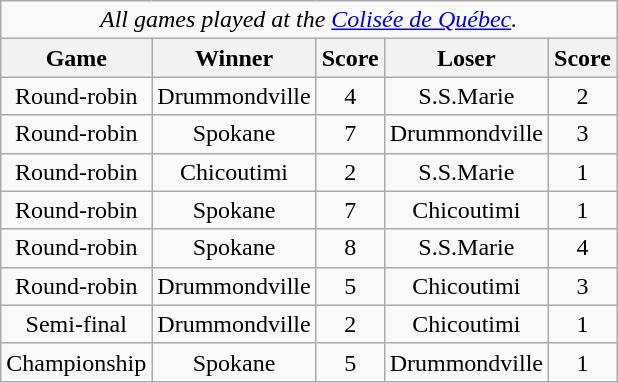<table class="wikitable" style="text-align:center">
<tr>
<td align="center" colspan=5><em>All games played at the <a href='#'>Colisée de Québec</a>.</em></td>
</tr>
<tr>
<th>Game</th>
<th>Winner</th>
<th>Score</th>
<th>Loser</th>
<th>Score</th>
</tr>
<tr align="center">
<td>Round-robin</td>
<td>Drummondville</td>
<td>4</td>
<td>S.S.Marie</td>
<td>2</td>
</tr>
<tr align="center">
<td>Round-robin</td>
<td>Spokane</td>
<td>7</td>
<td>Drummondville</td>
<td>3</td>
</tr>
<tr align="center">
<td>Round-robin</td>
<td>Chicoutimi</td>
<td>2</td>
<td>S.S.Marie</td>
<td>1</td>
</tr>
<tr align="center">
<td>Round-robin</td>
<td>Spokane</td>
<td>7</td>
<td>Chicoutimi</td>
<td>1</td>
</tr>
<tr align="center">
<td>Round-robin</td>
<td>Spokane</td>
<td>8</td>
<td>S.S.Marie</td>
<td>4</td>
</tr>
<tr align="center">
<td>Round-robin</td>
<td>Drummondville</td>
<td>5</td>
<td>Chicoutimi</td>
<td>3</td>
</tr>
<tr align="center">
<td>Semi-final</td>
<td>Drummondville</td>
<td>2</td>
<td>Chicoutimi</td>
<td>1</td>
</tr>
<tr align="center">
<td>Championship</td>
<td>Spokane</td>
<td>5</td>
<td>Drummondville</td>
<td>1</td>
</tr>
</table>
